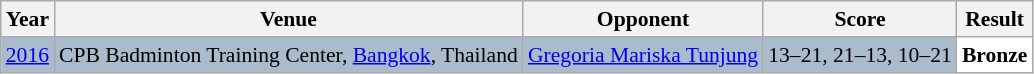<table class="sortable wikitable" style="font-size: 90%;">
<tr>
<th>Year</th>
<th>Venue</th>
<th>Opponent</th>
<th>Score</th>
<th>Result</th>
</tr>
<tr style="background:#AABBCC">
<td align="center"><a href='#'>2016</a></td>
<td align="left">CPB Badminton Training Center, <a href='#'>Bangkok</a>, Thailand</td>
<td align="left"> <a href='#'>Gregoria Mariska Tunjung</a></td>
<td align="left">13–21, 21–13, 10–21</td>
<td style="text-align:left; background:white"> <strong>Bronze</strong></td>
</tr>
</table>
